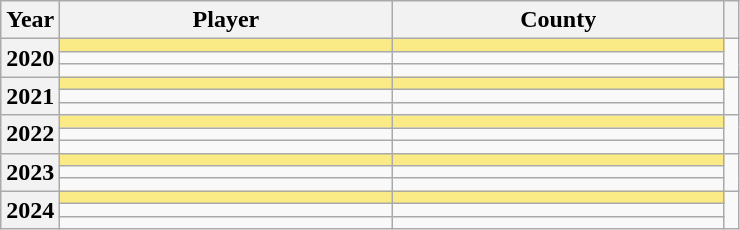<table class="wikitable sortable">
<tr>
<th scope="col" style="width:8%;">Year</th>
<th scope="col" style="width:45%;">Player</th>
<th scope="col" style="width:45%;">County</th>
<th scope="col" style="width:2%;" class="unsortable"></th>
</tr>
<tr>
<th scope="row" rowspan=3 style="text-align:center">2020</th>
<td style="background:#FAEB86;"><strong> </strong></td>
<td style="background:#FAEB86;"><strong></strong></td>
<td rowspan=3></td>
</tr>
<tr>
<td></td>
<td></td>
</tr>
<tr>
<td></td>
<td></td>
</tr>
<tr>
<th scope="row" rowspan=3 style="text-align:center">2021</th>
<td style="background:#FAEB86;"><strong> </strong></td>
<td style="background:#FAEB86;"><strong></strong></td>
<td rowspan=3></td>
</tr>
<tr>
<td></td>
<td></td>
</tr>
<tr>
<td></td>
<td></td>
</tr>
<tr>
<th scope="row" rowspan=3 style="text-align:center">2022</th>
<td style="background:#FAEB86;"><strong> </strong></td>
<td style="background:#FAEB86;"><strong></strong></td>
<td rowspan=3></td>
</tr>
<tr>
<td></td>
<td></td>
</tr>
<tr>
<td></td>
<td></td>
</tr>
<tr>
<th scope="row" rowspan=3 style="text-align:center">2023</th>
<td style="background:#FAEB86;"><strong> </strong></td>
<td style="background:#FAEB86;"><strong></strong></td>
<td rowspan=3></td>
</tr>
<tr>
<td></td>
<td></td>
</tr>
<tr>
<td></td>
<td></td>
</tr>
<tr>
<th scope="row" rowspan=3 style="text-align:center">2024</th>
<td style="background:#FAEB86;"><strong> </strong></td>
<td style="background:#FAEB86;"><strong></strong></td>
<td rowspan=3></td>
</tr>
<tr>
<td></td>
<td></td>
</tr>
<tr>
<td></td>
<td></td>
</tr>
</table>
